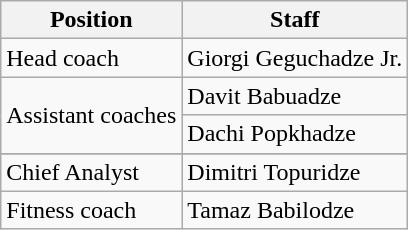<table class=wikitable>
<tr>
<th>Position</th>
<th>Staff</th>
</tr>
<tr>
<td>Head coach</td>
<td> Giorgi Geguchadze Jr.</td>
</tr>
<tr>
<td rowspan="2">Assistant coaches</td>
<td> Davit Babuadze</td>
</tr>
<tr>
<td> Dachi Popkhadze</td>
</tr>
<tr>
</tr>
<tr>
<td>Chief Analyst</td>
<td> Dimitri Topuridze</td>
</tr>
<tr>
<td>Fitness coach</td>
<td> Tamaz Babilodze</td>
</tr>
</table>
